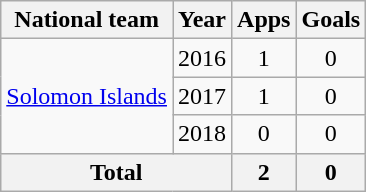<table class="wikitable" style="text-align:center">
<tr>
<th>National team</th>
<th>Year</th>
<th>Apps</th>
<th>Goals</th>
</tr>
<tr>
<td rowspan="3"><a href='#'>Solomon Islands</a></td>
<td>2016</td>
<td>1</td>
<td>0</td>
</tr>
<tr>
<td>2017</td>
<td>1</td>
<td>0</td>
</tr>
<tr>
<td>2018</td>
<td>0</td>
<td>0</td>
</tr>
<tr>
<th colspan=2>Total</th>
<th>2</th>
<th>0</th>
</tr>
</table>
